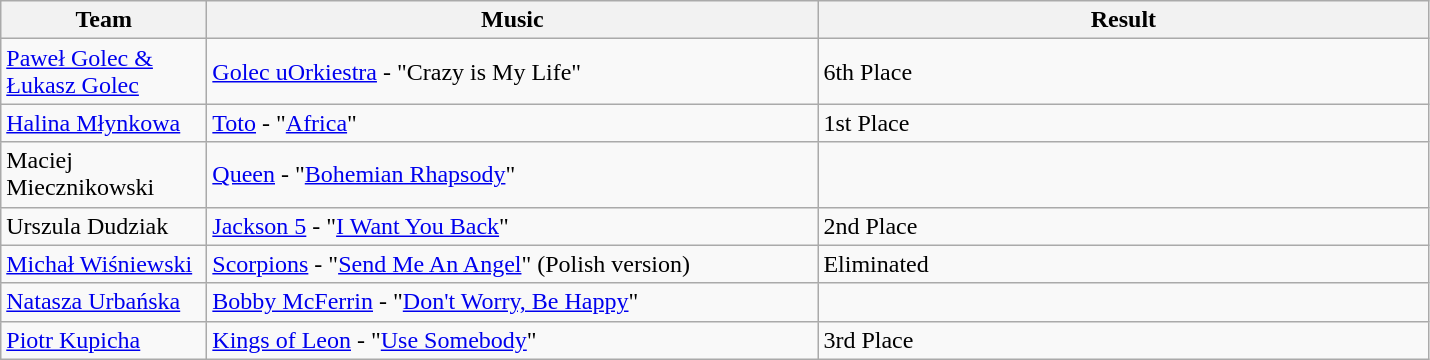<table class="wikitable">
<tr>
<th style="width:130px;">Team</th>
<th style="width:400px;">Music</th>
<th style="width:400px;">Result</th>
</tr>
<tr>
<td><a href='#'>Paweł Golec & Łukasz Golec</a></td>
<td><a href='#'>Golec uOrkiestra</a> - "Crazy is My Life"</td>
<td>6th Place</td>
</tr>
<tr>
<td><a href='#'>Halina Młynkowa</a></td>
<td><a href='#'>Toto</a> - "<a href='#'>Africa</a>"</td>
<td>1st Place</td>
</tr>
<tr>
<td>Maciej Miecznikowski</td>
<td><a href='#'>Queen</a> - "<a href='#'>Bohemian Rhapsody</a>"</td>
<td></td>
</tr>
<tr>
<td>Urszula Dudziak</td>
<td><a href='#'>Jackson 5</a> - "<a href='#'>I Want You Back</a>"</td>
<td>2nd Place</td>
</tr>
<tr>
<td><a href='#'>Michał Wiśniewski</a></td>
<td><a href='#'>Scorpions</a> - "<a href='#'>Send Me An Angel</a>" (Polish version)</td>
<td>Eliminated</td>
</tr>
<tr>
<td><a href='#'>Natasza Urbańska</a></td>
<td><a href='#'>Bobby McFerrin</a> - "<a href='#'>Don't Worry, Be Happy</a>"</td>
<td></td>
</tr>
<tr>
<td><a href='#'>Piotr Kupicha</a></td>
<td><a href='#'>Kings of Leon</a> - "<a href='#'>Use Somebody</a>"</td>
<td>3rd Place</td>
</tr>
</table>
